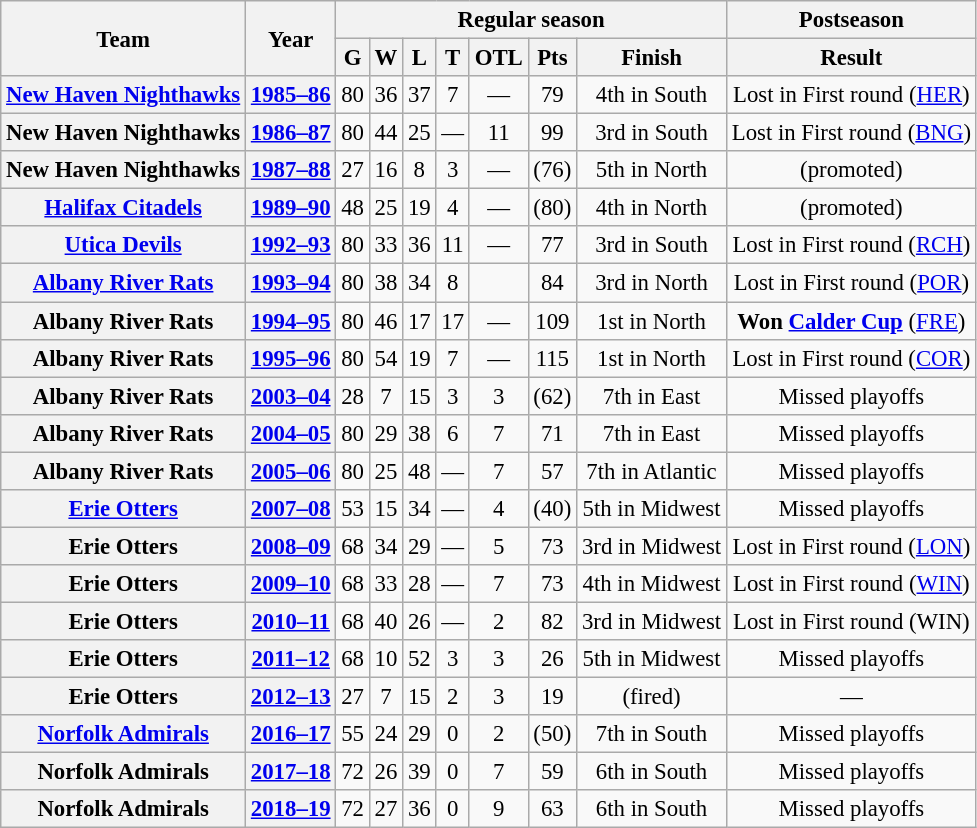<table class="wikitable" style="font-size:95%; text-align:center;">
<tr>
<th rowspan="2">Team</th>
<th rowspan="2">Year</th>
<th colspan="7">Regular season</th>
<th>Postseason</th>
</tr>
<tr>
<th>G</th>
<th>W</th>
<th>L</th>
<th>T</th>
<th>OTL</th>
<th>Pts</th>
<th>Finish</th>
<th>Result</th>
</tr>
<tr>
<th><a href='#'>New Haven Nighthawks</a></th>
<th><a href='#'>1985–86</a></th>
<td>80</td>
<td>36</td>
<td>37</td>
<td>7</td>
<td>—</td>
<td>79</td>
<td>4th in South</td>
<td>Lost in First round (<a href='#'>HER</a>)</td>
</tr>
<tr>
<th>New Haven Nighthawks</th>
<th><a href='#'>1986–87</a></th>
<td>80</td>
<td>44</td>
<td>25</td>
<td>—</td>
<td>11</td>
<td>99</td>
<td>3rd in South</td>
<td>Lost in First round (<a href='#'>BNG</a>)</td>
</tr>
<tr>
<th>New Haven Nighthawks</th>
<th><a href='#'>1987–88</a></th>
<td>27</td>
<td>16</td>
<td>8</td>
<td>3</td>
<td>—</td>
<td>(76)</td>
<td>5th in North</td>
<td>(promoted)</td>
</tr>
<tr>
<th><a href='#'>Halifax Citadels</a></th>
<th><a href='#'>1989–90</a></th>
<td>48</td>
<td>25</td>
<td>19</td>
<td>4</td>
<td>—</td>
<td>(80)</td>
<td>4th in North</td>
<td>(promoted)</td>
</tr>
<tr>
<th><a href='#'>Utica Devils</a></th>
<th><a href='#'>1992–93</a></th>
<td>80</td>
<td>33</td>
<td>36</td>
<td>11</td>
<td>—</td>
<td>77</td>
<td>3rd in South</td>
<td>Lost in First round (<a href='#'>RCH</a>)</td>
</tr>
<tr>
<th><a href='#'>Albany River Rats</a></th>
<th><a href='#'>1993–94</a></th>
<td>80</td>
<td>38</td>
<td>34</td>
<td>8</td>
<td></td>
<td>84</td>
<td>3rd in North</td>
<td>Lost in First round (<a href='#'>POR</a>)</td>
</tr>
<tr>
<th>Albany River Rats</th>
<th><a href='#'>1994–95</a></th>
<td>80</td>
<td>46</td>
<td>17</td>
<td>17</td>
<td>—</td>
<td>109</td>
<td>1st in North</td>
<td><strong>Won <a href='#'>Calder Cup</a></strong> (<a href='#'>FRE</a>)</td>
</tr>
<tr>
<th>Albany River Rats</th>
<th><a href='#'>1995–96</a></th>
<td>80</td>
<td>54</td>
<td>19</td>
<td>7</td>
<td>—</td>
<td>115</td>
<td>1st in North</td>
<td>Lost in First round (<a href='#'>COR</a>)</td>
</tr>
<tr>
<th>Albany River Rats</th>
<th><a href='#'>2003–04</a></th>
<td>28</td>
<td>7</td>
<td>15</td>
<td>3</td>
<td>3</td>
<td>(62)</td>
<td>7th in East</td>
<td>Missed playoffs</td>
</tr>
<tr>
<th>Albany River Rats</th>
<th><a href='#'>2004–05</a></th>
<td>80</td>
<td>29</td>
<td>38</td>
<td>6</td>
<td>7</td>
<td>71</td>
<td>7th in East</td>
<td>Missed playoffs</td>
</tr>
<tr>
<th>Albany River Rats</th>
<th><a href='#'>2005–06</a></th>
<td>80</td>
<td>25</td>
<td>48</td>
<td>—</td>
<td>7</td>
<td>57</td>
<td>7th in Atlantic</td>
<td>Missed playoffs</td>
</tr>
<tr>
<th><a href='#'>Erie Otters</a></th>
<th><a href='#'>2007–08</a></th>
<td>53</td>
<td>15</td>
<td>34</td>
<td>—</td>
<td>4</td>
<td>(40)</td>
<td>5th in Midwest</td>
<td>Missed playoffs</td>
</tr>
<tr>
<th>Erie Otters</th>
<th><a href='#'>2008–09</a></th>
<td>68</td>
<td>34</td>
<td>29</td>
<td>—</td>
<td>5</td>
<td>73</td>
<td>3rd in Midwest</td>
<td>Lost in First round (<a href='#'>LON</a>)</td>
</tr>
<tr>
<th>Erie Otters</th>
<th><a href='#'>2009–10</a></th>
<td>68</td>
<td>33</td>
<td>28</td>
<td>—</td>
<td>7</td>
<td>73</td>
<td>4th in Midwest</td>
<td>Lost in First round (<a href='#'>WIN</a>)</td>
</tr>
<tr>
<th>Erie Otters</th>
<th><a href='#'>2010–11</a></th>
<td>68</td>
<td>40</td>
<td>26</td>
<td>—</td>
<td>2</td>
<td>82</td>
<td>3rd in Midwest</td>
<td>Lost in First round (WIN)</td>
</tr>
<tr>
<th>Erie Otters</th>
<th><a href='#'>2011–12</a></th>
<td>68</td>
<td>10</td>
<td>52</td>
<td>3</td>
<td>3</td>
<td>26</td>
<td>5th in Midwest</td>
<td>Missed playoffs</td>
</tr>
<tr>
<th>Erie Otters</th>
<th><a href='#'>2012–13</a></th>
<td>27</td>
<td>7</td>
<td>15</td>
<td>2</td>
<td>3</td>
<td>19</td>
<td>(fired)</td>
<td>—</td>
</tr>
<tr>
<th><a href='#'>Norfolk Admirals</a></th>
<th><a href='#'>2016–17</a></th>
<td>55</td>
<td>24</td>
<td>29</td>
<td>0</td>
<td>2</td>
<td>(50)</td>
<td>7th in South</td>
<td>Missed playoffs</td>
</tr>
<tr>
<th>Norfolk Admirals</th>
<th><a href='#'>2017–18</a></th>
<td>72</td>
<td>26</td>
<td>39</td>
<td>0</td>
<td>7</td>
<td>59</td>
<td>6th in South</td>
<td>Missed playoffs</td>
</tr>
<tr>
<th>Norfolk Admirals</th>
<th><a href='#'>2018–19</a></th>
<td>72</td>
<td>27</td>
<td>36</td>
<td>0</td>
<td>9</td>
<td>63</td>
<td>6th in South</td>
<td>Missed playoffs</td>
</tr>
</table>
